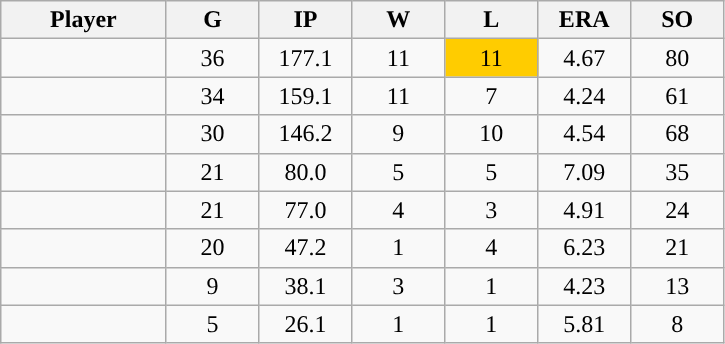<table class="wikitable sortable">
<tr>
<th bgcolor="#DDDDFF" width="16%">Player</th>
<th bgcolor="#DDDDFF" width="9%">G</th>
<th bgcolor="#DDDDFF" width="9%">IP</th>
<th bgcolor="#DDDDFF" width="9%">W</th>
<th bgcolor="#DDDDFF" width="9%">L</th>
<th bgcolor="#DDDDFF" width="9%">ERA</th>
<th bgcolor="#DDDDFF" width="9%">SO</th>
</tr>
<tr align="center">
<td></td>
<td>36</td>
<td>177.1</td>
<td>11</td>
<td style="background:#fc0;">11</td>
<td>4.67</td>
<td>80</td>
</tr>
<tr align="center">
<td></td>
<td>34</td>
<td>159.1</td>
<td>11</td>
<td>7</td>
<td>4.24</td>
<td>61</td>
</tr>
<tr align="center">
<td></td>
<td>30</td>
<td>146.2</td>
<td>9</td>
<td>10</td>
<td>4.54</td>
<td>68</td>
</tr>
<tr align="center">
<td></td>
<td>21</td>
<td>80.0</td>
<td>5</td>
<td>5</td>
<td>7.09</td>
<td>35</td>
</tr>
<tr align="center">
<td></td>
<td>21</td>
<td>77.0</td>
<td>4</td>
<td>3</td>
<td>4.91</td>
<td>24</td>
</tr>
<tr align="center">
<td></td>
<td>20</td>
<td>47.2</td>
<td>1</td>
<td>4</td>
<td>6.23</td>
<td>21</td>
</tr>
<tr align="center">
<td></td>
<td>9</td>
<td>38.1</td>
<td>3</td>
<td>1</td>
<td>4.23</td>
<td>13</td>
</tr>
<tr align="center">
<td></td>
<td>5</td>
<td>26.1</td>
<td>1</td>
<td>1</td>
<td>5.81</td>
<td>8</td>
</tr>
</table>
